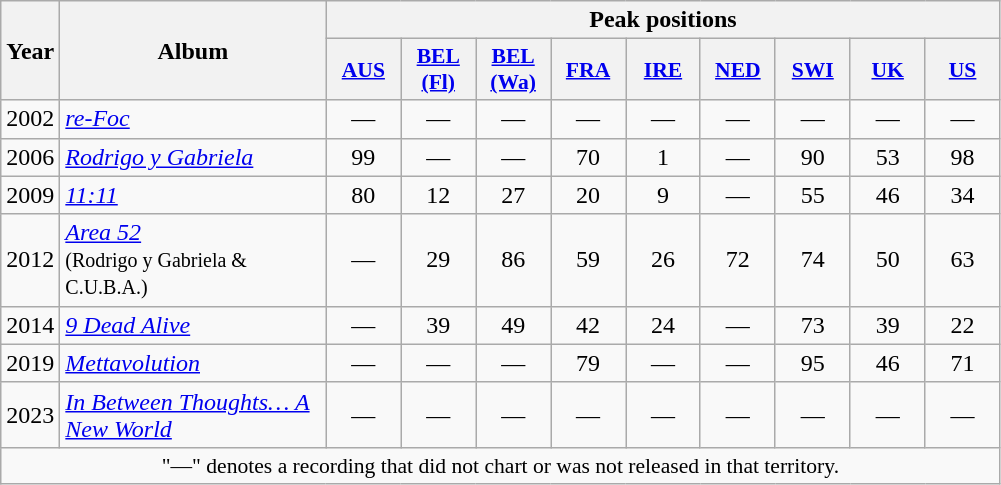<table class="wikitable">
<tr>
<th align="center" rowspan="2" width="10">Year</th>
<th align="center" rowspan="2" width="170">Album</th>
<th align="center" colspan="9" width="30">Peak positions</th>
</tr>
<tr>
<th scope="col" style="width:3em;font-size:90%;"><a href='#'>AUS</a><br></th>
<th scope="col" style="width:3em;font-size:90%;"><a href='#'>BEL<br>(Fl)</a><br></th>
<th scope="col" style="width:3em;font-size:90%;"><a href='#'>BEL<br>(Wa)</a><br></th>
<th scope="col" style="width:3em;font-size:90%;"><a href='#'>FRA</a><br></th>
<th scope="col" style="width:3em;font-size:90%;"><a href='#'>IRE</a><br></th>
<th scope="col" style="width:3em;font-size:90%;"><a href='#'>NED</a><br></th>
<th scope="col" style="width:3em;font-size:90%;"><a href='#'>SWI</a><br></th>
<th scope="col" style="width:3em;font-size:90%;"><a href='#'>UK</a><br></th>
<th scope="col" style="width:3em;font-size:90%;"><a href='#'>US</a><br></th>
</tr>
<tr>
<td align="center">2002</td>
<td><em><a href='#'>re-Foc</a></em></td>
<td align="center">—</td>
<td align="center">—</td>
<td align="center">—</td>
<td align="center">—</td>
<td align="center">—</td>
<td align="center">—</td>
<td align="center">—</td>
<td align="center">—</td>
<td align="center">—</td>
</tr>
<tr>
<td align="center">2006</td>
<td><em><a href='#'>Rodrigo y Gabriela</a></em></td>
<td align="center">99</td>
<td align="center">—</td>
<td align="center">—</td>
<td align="center">70</td>
<td align="center">1</td>
<td align="center">—</td>
<td align="center">90</td>
<td align="center">53</td>
<td align="center">98</td>
</tr>
<tr>
<td align="center">2009</td>
<td><em><a href='#'>11:11</a></em></td>
<td align="center">80</td>
<td align="center">12</td>
<td align="center">27</td>
<td align="center">20</td>
<td align="center">9</td>
<td align="center">—</td>
<td align="center">55</td>
<td align="center">46</td>
<td align="center">34</td>
</tr>
<tr>
<td align="center">2012</td>
<td><em><a href='#'>Area 52</a></em><br><small>(Rodrigo y Gabriela & C.U.B.A.)</small></td>
<td align="center">—</td>
<td align="center">29</td>
<td align="center">86</td>
<td align="center">59</td>
<td align="center">26</td>
<td align="center">72</td>
<td align="center">74</td>
<td align="center">50</td>
<td align="center">63</td>
</tr>
<tr>
<td align="center">2014</td>
<td><em><a href='#'>9 Dead Alive</a></em></td>
<td align="center">—</td>
<td align="center">39</td>
<td align="center">49</td>
<td align="center">42</td>
<td align="center">24</td>
<td align="center">—</td>
<td align="center">73</td>
<td align="center">39</td>
<td align="center">22</td>
</tr>
<tr>
<td align="center">2019</td>
<td><em><a href='#'>Mettavolution</a></em></td>
<td align="center">—</td>
<td align="center">—</td>
<td align="center">—</td>
<td align="center">79</td>
<td align="center">—</td>
<td align="center">—</td>
<td align="center">95</td>
<td align="center">46</td>
<td align="center">71</td>
</tr>
<tr>
<td align="center">2023</td>
<td><em><a href='#'>In Between Thoughts… A New World</a></em></td>
<td align="center">—</td>
<td align="center">—</td>
<td align="center">—</td>
<td align="center">—</td>
<td align="center">—</td>
<td align="center">—</td>
<td align="center">—</td>
<td align="center">—</td>
<td align="center">—</td>
</tr>
<tr>
<td colspan="14" style="font-size:90%" align="center">"—" denotes a recording that did not chart or was not released in that territory.</td>
</tr>
</table>
